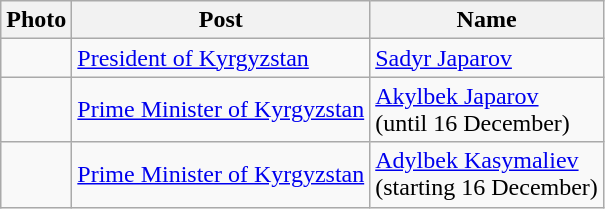<table class="wikitable">
<tr>
<th>Photo</th>
<th>Post</th>
<th>Name</th>
</tr>
<tr>
<td></td>
<td><a href='#'>President of Kyrgyzstan</a></td>
<td><a href='#'>Sadyr Japarov</a></td>
</tr>
<tr>
<td></td>
<td><a href='#'>Prime Minister of Kyrgyzstan</a></td>
<td><a href='#'>Akylbek Japarov</a><br>(until 16 December)</td>
</tr>
<tr>
<td></td>
<td><a href='#'>Prime Minister of Kyrgyzstan</a></td>
<td><a href='#'>Adylbek Kasymaliev</a><br>(starting 16 December)</td>
</tr>
</table>
